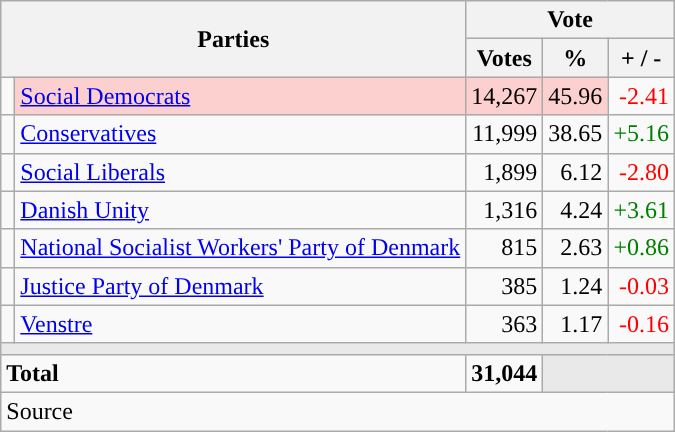<table class="wikitable" style="text-align:right;">
<tr>
<th style="text-align:centre;" rowspan="2" colspan="2" width="225">Parties</th>
<th colspan="3">Vote</th>
</tr>
<tr>
<th width="15">Votes</th>
<th width="15">%</th>
<th width="15">+ / -</th>
</tr>
<tr>
<td width="2" style="color:inherit;background:"></td>
<td bgcolor=#fbd0ce  align="left"><a href='#'>Social Democrats</a></td>
<td bgcolor=#fbd0ce>14,267</td>
<td bgcolor=#fbd0ce>45.96</td>
<td style=color:red;>-2.41</td>
</tr>
<tr>
<td width="2" style="color:inherit;background:"></td>
<td align="left"><a href='#'>Conservatives</a></td>
<td>11,999</td>
<td>38.65</td>
<td style=color:green;>+5.16</td>
</tr>
<tr>
<td width="2" style="color:inherit;background:"></td>
<td align="left"><a href='#'>Social Liberals</a></td>
<td>1,899</td>
<td>6.12</td>
<td style=color:red;>-2.80</td>
</tr>
<tr>
<td width="2" style="color:inherit;background:"></td>
<td align="left"><a href='#'>Danish Unity</a></td>
<td>1,316</td>
<td>4.24</td>
<td style=color:green;>+3.61</td>
</tr>
<tr>
<td width="2" style="color:inherit;background:"></td>
<td align="left"><a href='#'>National Socialist Workers' Party of Denmark</a></td>
<td>815</td>
<td>2.63</td>
<td style=color:green;>+0.86</td>
</tr>
<tr>
<td width="2" style="color:inherit;background:"></td>
<td align="left"><a href='#'>Justice Party of Denmark</a></td>
<td>385</td>
<td>1.24</td>
<td style=color:red;>-0.03</td>
</tr>
<tr>
<td width="2" style="color:inherit;background:"></td>
<td align="left"><a href='#'>Venstre</a></td>
<td>363</td>
<td>1.17</td>
<td style=color:red;>-0.16</td>
</tr>
<tr>
<td colspan="7" bgcolor="#E9E9E9"></td>
</tr>
<tr>
<td align="left" colspan="2"><strong>Total</strong></td>
<td><strong>31,044</strong></td>
<td bgcolor="#E9E9E9" colspan="2"></td>
</tr>
<tr>
<td align="left" colspan="6">Source</td>
</tr>
</table>
